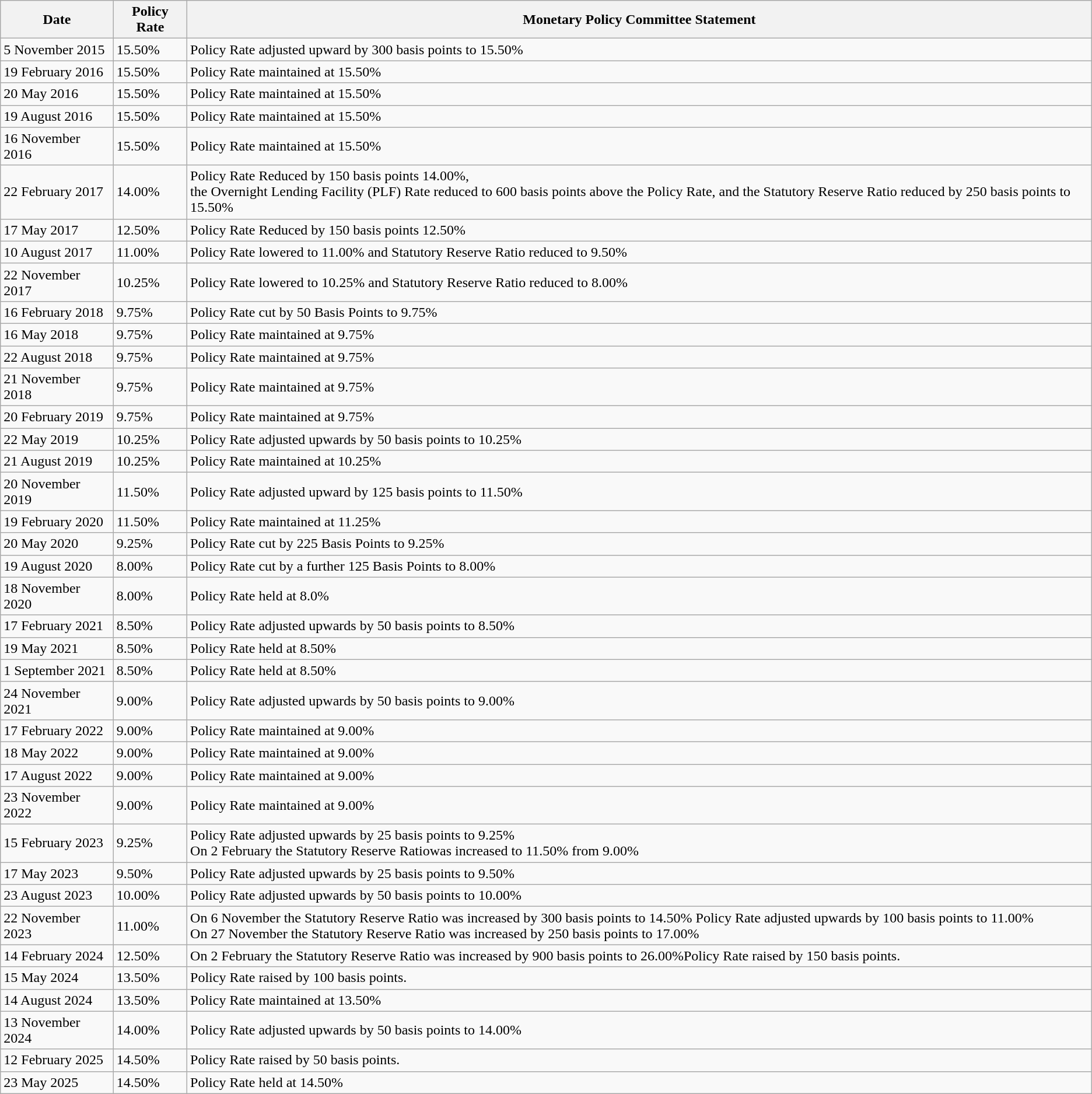<table class="wikitable">
<tr>
<th>Date</th>
<th>Policy Rate</th>
<th>Monetary Policy Committee Statement</th>
</tr>
<tr>
<td>5 November 2015</td>
<td>15.50%</td>
<td>Policy Rate adjusted upward by 300 basis points to 15.50%</td>
</tr>
<tr>
<td>19 February 2016</td>
<td>15.50%</td>
<td>Policy Rate maintained at 15.50%</td>
</tr>
<tr>
<td>20 May 2016</td>
<td>15.50%</td>
<td>Policy Rate maintained at 15.50%</td>
</tr>
<tr>
<td>19 August 2016</td>
<td>15.50%</td>
<td>Policy Rate maintained at 15.50%</td>
</tr>
<tr>
<td>16 November 2016</td>
<td>15.50%</td>
<td>Policy Rate maintained at 15.50%</td>
</tr>
<tr>
<td>22 February 2017</td>
<td>14.00%</td>
<td>Policy Rate Reduced by 150 basis points 14.00%,<br>the Overnight Lending Facility (PLF) Rate reduced to 600 basis points above the Policy Rate,
and the Statutory Reserve Ratio reduced by 250 basis points to 15.50%</td>
</tr>
<tr>
<td>17 May 2017</td>
<td>12.50%</td>
<td>Policy Rate Reduced by 150 basis points 12.50%</td>
</tr>
<tr>
<td>10 August 2017</td>
<td>11.00%</td>
<td>Policy Rate lowered to 11.00% and Statutory Reserve Ratio reduced to 9.50%</td>
</tr>
<tr>
<td>22 November 2017</td>
<td>10.25%</td>
<td>Policy Rate lowered to 10.25% and Statutory Reserve Ratio reduced to 8.00%</td>
</tr>
<tr>
<td>16 February 2018</td>
<td>9.75%</td>
<td>Policy Rate cut by 50 Basis Points to 9.75%</td>
</tr>
<tr>
<td>16 May 2018</td>
<td>9.75%</td>
<td>Policy Rate maintained at 9.75%</td>
</tr>
<tr>
<td>22 August 2018</td>
<td>9.75%</td>
<td>Policy Rate maintained at 9.75%</td>
</tr>
<tr>
<td>21 November 2018</td>
<td>9.75%</td>
<td>Policy Rate maintained at 9.75%</td>
</tr>
<tr>
<td>20 February 2019</td>
<td>9.75%</td>
<td>Policy Rate maintained at 9.75%</td>
</tr>
<tr>
<td>22 May 2019</td>
<td>10.25%</td>
<td>Policy Rate adjusted upwards by 50 basis points to 10.25%</td>
</tr>
<tr>
<td>21 August 2019</td>
<td>10.25%</td>
<td>Policy Rate maintained at 10.25%</td>
</tr>
<tr>
<td>20 November 2019</td>
<td>11.50%</td>
<td>Policy Rate adjusted upward by 125 basis points to 11.50%</td>
</tr>
<tr>
<td>19 February 2020</td>
<td>11.50%</td>
<td>Policy Rate maintained at 11.25%</td>
</tr>
<tr>
<td>20 May 2020</td>
<td>9.25%</td>
<td>Policy Rate cut by 225 Basis Points to 9.25%</td>
</tr>
<tr>
<td>19 August 2020</td>
<td>8.00%</td>
<td>Policy Rate cut by a further 125 Basis Points to 8.00%</td>
</tr>
<tr>
<td>18 November 2020</td>
<td>8.00%</td>
<td>Policy Rate held at 8.0%</td>
</tr>
<tr>
<td>17 February 2021</td>
<td>8.50%</td>
<td>Policy Rate adjusted upwards by 50 basis points to 8.50%</td>
</tr>
<tr>
<td>19 May 2021</td>
<td>8.50%</td>
<td>Policy Rate held at 8.50%</td>
</tr>
<tr>
<td>1 September 2021</td>
<td>8.50%</td>
<td>Policy Rate held at 8.50%</td>
</tr>
<tr>
<td>24 November 2021</td>
<td>9.00%</td>
<td>Policy Rate adjusted upwards by 50 basis points to 9.00%</td>
</tr>
<tr>
<td>17 February 2022</td>
<td>9.00%</td>
<td>Policy Rate maintained at 9.00%</td>
</tr>
<tr>
<td>18 May 2022</td>
<td>9.00%</td>
<td>Policy Rate maintained at 9.00%</td>
</tr>
<tr>
<td>17 August 2022</td>
<td>9.00%</td>
<td>Policy Rate maintained at 9.00%</td>
</tr>
<tr>
<td>23 November 2022</td>
<td>9.00%</td>
<td>Policy Rate maintained at 9.00%</td>
</tr>
<tr>
<td>15 February 2023</td>
<td>9.25%</td>
<td>Policy Rate adjusted upwards by 25 basis points to 9.25%<br>On 2 February the Statutory Reserve Ratiowas  increased to 11.50% from 9.00%</td>
</tr>
<tr>
<td>17 May 2023</td>
<td>9.50%</td>
<td>Policy Rate adjusted upwards by 25 basis points to 9.50%</td>
</tr>
<tr>
<td>23 August 2023</td>
<td>10.00%</td>
<td>Policy Rate adjusted upwards by 50 basis points to 10.00%</td>
</tr>
<tr>
<td>22 November 2023</td>
<td>11.00%</td>
<td>On 6 November the Statutory Reserve Ratio was  increased by 300 basis points to 14.50% Policy Rate adjusted upwards by 100 basis points to 11.00%<br>On 27 November the Statutory Reserve Ratio was  increased by 250 basis points to 17.00%</td>
</tr>
<tr>
<td>14 February 2024</td>
<td>12.50%</td>
<td>On 2 February the Statutory Reserve Ratio was  increased by 900 basis points to 26.00%Policy Rate raised by 150 basis points.</td>
</tr>
<tr>
<td>15 May 2024</td>
<td>13.50%</td>
<td>Policy Rate raised by 100 basis points.</td>
</tr>
<tr>
<td>14 August 2024</td>
<td>13.50%</td>
<td>Policy Rate maintained at 13.50%</td>
</tr>
<tr>
<td>13 November 2024</td>
<td>14.00%</td>
<td>Policy Rate adjusted upwards by 50 basis points to 14.00%</td>
</tr>
<tr>
<td>12 February 2025</td>
<td>14.50%</td>
<td>Policy Rate raised by 50 basis points.</td>
</tr>
<tr>
<td>23 May 2025</td>
<td>14.50%</td>
<td>Policy Rate held at 14.50%</td>
</tr>
</table>
